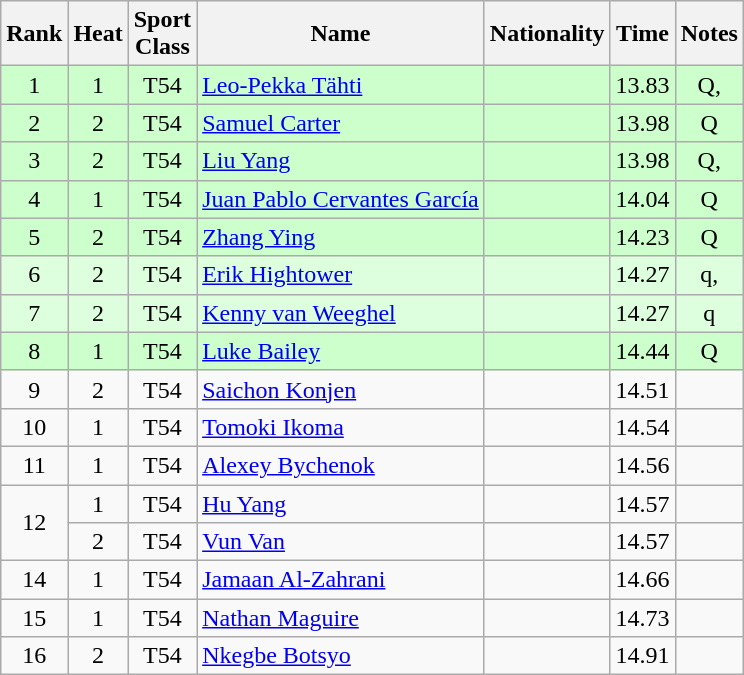<table class="wikitable sortable" style="text-align:center">
<tr>
<th>Rank</th>
<th>Heat</th>
<th>Sport<br>Class</th>
<th>Name</th>
<th>Nationality</th>
<th>Time</th>
<th>Notes</th>
</tr>
<tr bgcolor=ccffcc>
<td>1</td>
<td>1</td>
<td>T54</td>
<td align=left><a href='#'>Leo-Pekka Tähti</a></td>
<td align=left></td>
<td>13.83</td>
<td>Q, </td>
</tr>
<tr bgcolor=ccffcc>
<td>2</td>
<td>2</td>
<td>T54</td>
<td align=left><a href='#'>Samuel Carter</a></td>
<td align=left></td>
<td>13.98</td>
<td>Q</td>
</tr>
<tr bgcolor=ccffcc>
<td>3</td>
<td>2</td>
<td>T54</td>
<td align=left><a href='#'>Liu Yang</a></td>
<td align=left></td>
<td>13.98</td>
<td>Q, </td>
</tr>
<tr bgcolor=ccffcc>
<td>4</td>
<td>1</td>
<td>T54</td>
<td align=left><a href='#'>Juan Pablo Cervantes García</a></td>
<td align=left></td>
<td>14.04</td>
<td>Q</td>
</tr>
<tr bgcolor=ccffcc>
<td>5</td>
<td>2</td>
<td>T54</td>
<td align=left><a href='#'>Zhang Ying</a></td>
<td align=left></td>
<td>14.23</td>
<td>Q</td>
</tr>
<tr bgcolor=ddffdd>
<td>6</td>
<td>2</td>
<td>T54</td>
<td align=left><a href='#'>Erik Hightower</a></td>
<td align=left></td>
<td>14.27</td>
<td>q, </td>
</tr>
<tr bgcolor=ddffdd>
<td>7</td>
<td>2</td>
<td>T54</td>
<td align=left><a href='#'>Kenny van Weeghel</a></td>
<td align=left></td>
<td>14.27</td>
<td>q</td>
</tr>
<tr bgcolor=ccffcc>
<td>8</td>
<td>1</td>
<td>T54</td>
<td align=left><a href='#'>Luke Bailey</a></td>
<td align=left></td>
<td>14.44</td>
<td>Q</td>
</tr>
<tr>
<td>9</td>
<td>2</td>
<td>T54</td>
<td align=left><a href='#'>Saichon Konjen</a></td>
<td align=left></td>
<td>14.51</td>
<td></td>
</tr>
<tr>
<td>10</td>
<td>1</td>
<td>T54</td>
<td align=left><a href='#'>Tomoki Ikoma</a></td>
<td align=left></td>
<td>14.54</td>
<td></td>
</tr>
<tr>
<td>11</td>
<td>1</td>
<td>T54</td>
<td align=left><a href='#'>Alexey Bychenok</a></td>
<td align=left></td>
<td>14.56</td>
<td></td>
</tr>
<tr>
<td rowspan=2>12</td>
<td>1</td>
<td>T54</td>
<td align=left><a href='#'>Hu Yang</a></td>
<td align=left></td>
<td>14.57</td>
<td></td>
</tr>
<tr>
<td>2</td>
<td>T54</td>
<td align=left><a href='#'>Vun Van</a></td>
<td align=left></td>
<td>14.57</td>
<td></td>
</tr>
<tr>
<td>14</td>
<td>1</td>
<td>T54</td>
<td align=left><a href='#'>Jamaan Al-Zahrani</a></td>
<td align=left></td>
<td>14.66</td>
<td></td>
</tr>
<tr>
<td>15</td>
<td>1</td>
<td>T54</td>
<td align=left><a href='#'>Nathan Maguire</a></td>
<td align=left></td>
<td>14.73</td>
<td></td>
</tr>
<tr>
<td>16</td>
<td>2</td>
<td>T54</td>
<td align=left><a href='#'>Nkegbe Botsyo</a></td>
<td align=left></td>
<td>14.91</td>
<td></td>
</tr>
</table>
